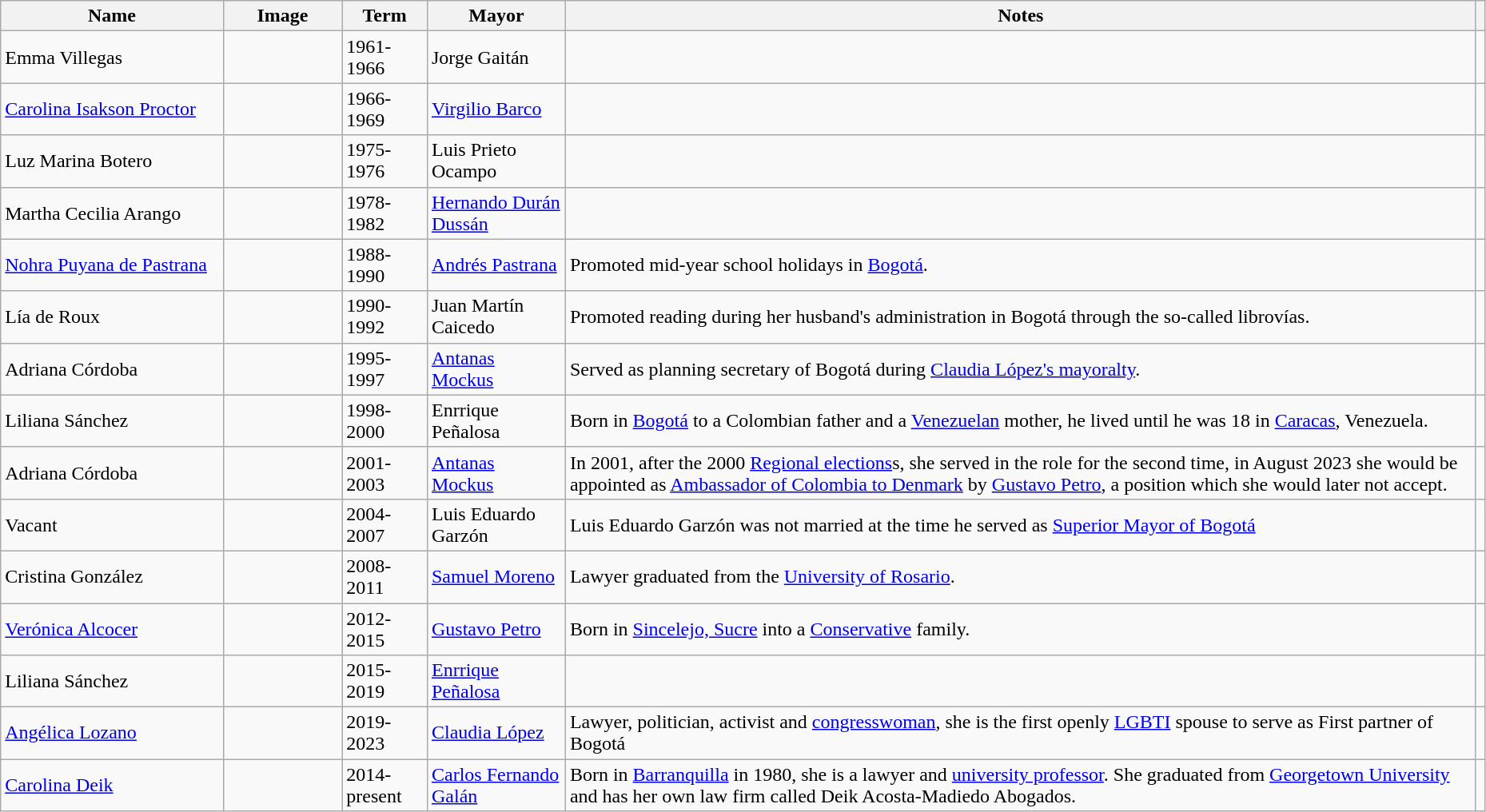<table class="wikitable sortable" style="width:98%">
<tr>
<th scope="col" width = 15%>Name</th>
<th scope="col" width = 8% class="unsortable">Image</th>
<th scope="col" width =class="unsortable">Term</th>
<th scope="col" width =>Mayor</th>
<th scope="col" class="unsortable">Notes</th>
<th scope="col" class="unsortable"></th>
</tr>
<tr>
<td>Emma Villegas</td>
<td></td>
<td>1961-1966</td>
<td>Jorge Gaitán</td>
<td></td>
<td></td>
</tr>
<tr>
<td><a href='#'>Carolina Isakson Proctor</a></td>
<td></td>
<td>1966-1969</td>
<td><a href='#'>Virgilio Barco</a></td>
<td></td>
<td></td>
</tr>
<tr>
<td>Luz Marina Botero</td>
<td></td>
<td>1975-1976</td>
<td>Luis Prieto Ocampo</td>
<td></td>
<td></td>
</tr>
<tr>
<td>Martha Cecilia Arango</td>
<td></td>
<td>1978-1982</td>
<td><a href='#'>Hernando Durán Dussán</a></td>
<td></td>
<td></td>
</tr>
<tr>
<td><a href='#'>Nohra Puyana de Pastrana</a></td>
<td></td>
<td>1988-1990</td>
<td><a href='#'>Andrés Pastrana</a></td>
<td>Promoted mid-year school holidays in <a href='#'>Bogotá</a>.</td>
<td></td>
</tr>
<tr>
<td>Lía de Roux</td>
<td></td>
<td>1990-1992</td>
<td>Juan Martín Caicedo</td>
<td>Promoted reading during her husband's administration in Bogotá through the so-called librovías.</td>
<td></td>
</tr>
<tr>
<td>Adriana Córdoba</td>
<td></td>
<td>1995-1997</td>
<td><a href='#'>Antanas Mockus</a></td>
<td>Served as planning secretary of Bogotá during <a href='#'>Claudia López's mayoralty</a>.</td>
<td></td>
</tr>
<tr>
<td>Liliana Sánchez</td>
<td></td>
<td>1998-2000</td>
<td>Enrrique Peñalosa</td>
<td>Born in <a href='#'>Bogotá</a> to a Colombian father and a <a href='#'>Venezuelan</a> mother, he lived until he was 18 in <a href='#'>Caracas</a>, Venezuela.</td>
<td></td>
</tr>
<tr>
<td>Adriana Córdoba</td>
<td></td>
<td>2001-2003</td>
<td><a href='#'>Antanas Mockus</a></td>
<td>In 2001, after the 2000 <a href='#'>Regional elections</a>s, she served in the role for the second time, in August 2023 she would be appointed as <a href='#'>Ambassador of Colombia to Denmark</a> by <a href='#'>Gustavo Petro</a>, a position which she would later not accept.</td>
<td></td>
</tr>
<tr>
<td>Vacant</td>
<td></td>
<td>2004-2007</td>
<td>Luis Eduardo Garzón</td>
<td>Luis Eduardo Garzón was not married at the time he served as <a href='#'>Superior Mayor of Bogotá</a></td>
<td></td>
</tr>
<tr>
<td>Cristina González</td>
<td></td>
<td>2008-2011</td>
<td><a href='#'>Samuel Moreno</a></td>
<td>Lawyer graduated from the <a href='#'>University of Rosario</a>.</td>
<td></td>
</tr>
<tr>
<td><a href='#'>Verónica Alcocer</a></td>
<td></td>
<td>2012-2015</td>
<td><a href='#'>Gustavo Petro</a></td>
<td>Born in <a href='#'>Sincelejo, Sucre</a> into a <a href='#'>Conservative</a> family.</td>
<td></td>
</tr>
<tr>
<td>Liliana Sánchez</td>
<td></td>
<td>2015-2019</td>
<td><a href='#'>Enrrique Peñalosa</a></td>
<td></td>
<td></td>
</tr>
<tr>
<td><a href='#'>Angélica Lozano</a></td>
<td></td>
<td>2019-2023</td>
<td><a href='#'>Claudia López</a></td>
<td>Lawyer, politician, activist and <a href='#'>congresswoman</a>, she is the first openly <a href='#'>LGBTI</a> spouse to serve as First partner of Bogotá</td>
<td></td>
</tr>
<tr>
<td><a href='#'>Carolina Deik</a></td>
<td></td>
<td>2014-present</td>
<td><a href='#'>Carlos Fernando Galán</a></td>
<td>Born in <a href='#'>Barranquilla</a> in 1980, she is a lawyer and <a href='#'>university professor</a>. She graduated from <a href='#'>Georgetown University</a> and has her own law firm called Deik Acosta-Madiedo Abogados.</td>
<td></td>
</tr>
</table>
